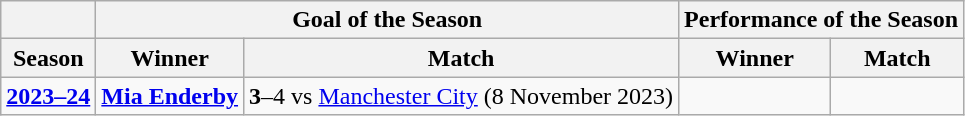<table class="wikitable">
<tr>
<th></th>
<th colspan="2">Goal of the Season</th>
<th colspan="2">Performance of the Season</th>
</tr>
<tr>
<th>Season</th>
<th>Winner</th>
<th>Match</th>
<th>Winner</th>
<th>Match</th>
</tr>
<tr>
<td><strong><a href='#'>2023–24</a></strong></td>
<td><strong> <a href='#'>Mia Enderby</a></strong></td>
<td><strong>3</strong>–4 vs <a href='#'>Manchester City</a> (8 November 2023) </td>
<td></td>
<td></td>
</tr>
</table>
